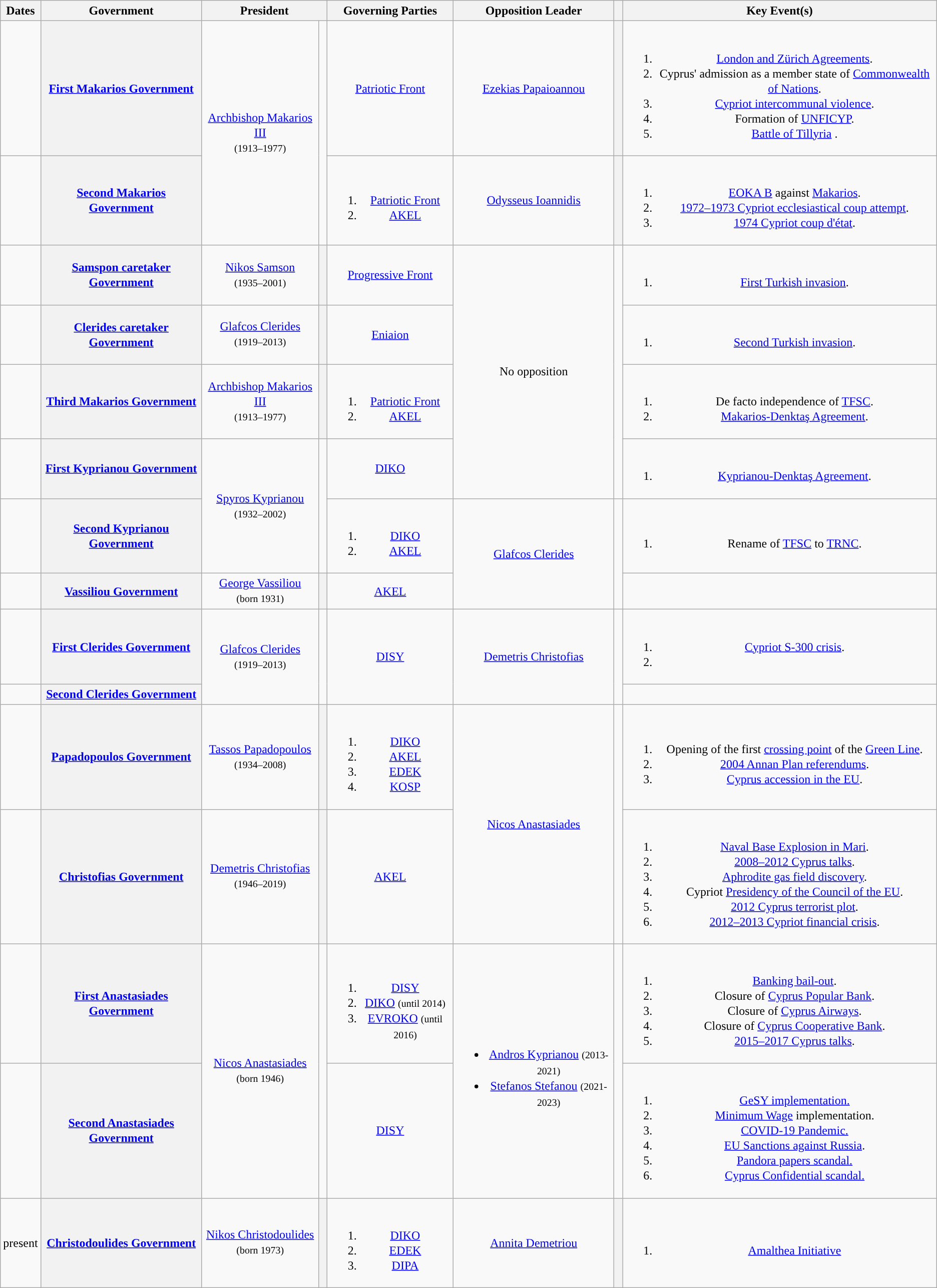<table class="wikitable" style="text-align:center;font-size:100%;line-height:20px;">
<tr>
<th>Dates</th>
<th>Government</th>
<th colspan="2">President</th>
<th>Governing Parties</th>
<th>Opposition Leader</th>
<th></th>
<th>Key Event(s)</th>
</tr>
<tr>
<td></td>
<th><a href='#'>First Makarios Government</a></th>
<td rowspan="2"><a href='#'>Archbishop Makarios III</a><br><small>(1913–1977)</small></td>
<td rowspan="2" ! width="4px" style="background-color: "></td>
<td><a href='#'>Patriotic Front</a></td>
<td><a href='#'>Ezekias Papaioannou</a></td>
<th width="4px" style="background-color: "></th>
<td><br><ol><li><a href='#'>London and Zürich Agreements</a>.</li><li>Cyprus' admission as a member state of <a href='#'>Commonwealth of Nations</a>.</li><li><a href='#'>Cypriot intercommunal violence</a>.</li><li>Formation of <a href='#'>UNFICYP</a>.</li><li><a href='#'>Battle of Tillyria</a> .</li></ol></td>
</tr>
<tr>
<td></td>
<th><a href='#'>Second Makarios Government</a></th>
<td><br><ol><li><a href='#'>Patriotic Front</a></li><li><a href='#'>AKEL</a></li></ol></td>
<td><a href='#'>Odysseus Ioannidis</a></td>
<th width="4px" style="background-color: "></th>
<td><br><ol><li><a href='#'>EOKA B</a> against <a href='#'>Makarios</a>.</li><li><a href='#'>1972–1973 Cypriot ecclesiastical coup attempt</a>.</li><li><a href='#'>1974 Cypriot coup d'état</a>.</li></ol></td>
</tr>
<tr>
<td></td>
<th><a href='#'>Samspon caretaker Government</a></th>
<td><a href='#'>Nikos Samson</a><br><small>(1935–2001)</small></td>
<th width="4px" style="background-color: "></th>
<td><a href='#'>Progressive Front</a></td>
<td rowspan="4">No opposition</td>
<td rowspan="4" ! width="4px" style="background-color: "></td>
<td><br><ol><li><a href='#'>First Turkish invasion</a>.</li></ol></td>
</tr>
<tr>
<td></td>
<th><a href='#'>Clerides caretaker Government</a></th>
<td><a href='#'>Glafcos Clerides</a><br><small>(1919–2013)</small></td>
<th width="4px" style="background-color: "></th>
<td><a href='#'>Eniaion</a></td>
<td><br><ol><li><a href='#'>Second Turkish invasion</a>.</li></ol></td>
</tr>
<tr>
<td></td>
<th><a href='#'>Third Makarios Government</a></th>
<td><a href='#'>Archbishop Makarios III</a><br><small>(1913–1977)</small></td>
<th width="4px" style="background-color: "></th>
<td><br><ol><li><a href='#'>Patriotic Front</a></li><li><a href='#'>AKEL</a></li></ol></td>
<td><br><ol><li>De facto independence of <a href='#'>TFSC</a>.</li><li><a href='#'>Makarios-Denktaş Agreement</a>.</li></ol></td>
</tr>
<tr>
<td></td>
<th><a href='#'>First Kyprianou Government</a></th>
<td rowspan="2"><a href='#'>Spyros Kyprianou</a><br><small>(1932–2002)</small></td>
<td rowspan="2" ! width="4px" style="background-color: "></td>
<td><a href='#'>DIKO</a></td>
<td><br><ol><li><a href='#'>Kyprianou-Denktaş Agreement</a>.</li></ol></td>
</tr>
<tr>
<td></td>
<th><a href='#'>Second Kyprianou Government</a></th>
<td><br><ol><li><a href='#'>DIKO</a></li><li><a href='#'>AKEL</a></li></ol></td>
<td rowspan="2"><a href='#'>Glafcos Clerides</a></td>
<td rowspan="2" ! width="4px" style="background-color: "></td>
<td><br><ol><li>Rename of <a href='#'>TFSC</a> to <a href='#'>TRNC</a>.</li></ol></td>
</tr>
<tr>
<td></td>
<th><a href='#'>Vassiliou Government</a></th>
<td><a href='#'>George Vassiliou</a><br><small>(born 1931)</small></td>
<th width="4px" style="background-color: "></th>
<td><a href='#'>AKEL</a></td>
<td></td>
</tr>
<tr>
<td></td>
<th><a href='#'>First Clerides Government</a></th>
<td rowspan="2"><a href='#'>Glafcos Clerides</a><br><small>(1919–2013)</small></td>
<td rowspan="2" ! width="4px" style="background-color: "></td>
<td rowspan="2"><a href='#'>DISY</a></td>
<td rowspan="2"><a href='#'>Demetris Christofias</a></td>
<td rowspan="2" ! width="4px" style="background-color: "></td>
<td><br><ol><li><a href='#'>Cypriot S-300 crisis</a>.</li><li></li></ol></td>
</tr>
<tr>
<td></td>
<th><a href='#'>Second Clerides Government</a></th>
<td></td>
</tr>
<tr>
<td></td>
<th><a href='#'>Papadopoulos Government</a></th>
<td><a href='#'>Tassos Papadopoulos</a><br><small>(1934–2008)</small></td>
<th width="4px" style="background-color: "></th>
<td><br><ol><li><a href='#'>DIKO</a></li><li><a href='#'>AKEL</a></li><li><a href='#'>EDEK</a></li><li><a href='#'>KOSP</a></li></ol></td>
<td rowspan="2"><a href='#'>Nicos Anastasiades</a></td>
<td rowspan="2" ! width="4px" style="background-color: "></td>
<td><br><ol><li>Opening of the first <a href='#'>crossing point</a> of the <a href='#'>Green Line</a>.</li><li><a href='#'>2004 Annan Plan referendums</a>.</li><li><a href='#'>Cyprus accession in the EU</a>.</li></ol></td>
</tr>
<tr>
<td></td>
<th><a href='#'>Christofias Government</a></th>
<td><a href='#'>Demetris Christofias</a><br><small>(1946–2019)</small></td>
<th width="4px" style="background-color: "></th>
<td><a href='#'>AKEL</a></td>
<td><br><ol><li><a href='#'>Naval Base Explosion in Mari</a>.</li><li><a href='#'>2008–2012 Cyprus talks</a>.</li><li><a href='#'>Aphrodite gas field discovery</a>.</li><li>Cypriot <a href='#'>Presidency of the Council of the EU</a>.</li><li><a href='#'>2012 Cyprus terrorist plot</a>.</li><li><a href='#'>2012–2013 Cypriot financial crisis</a>.</li></ol></td>
</tr>
<tr>
<td></td>
<th><a href='#'>First Anastasiades Government</a></th>
<td rowspan="2"><a href='#'>Nicos Anastasiades</a><br><small>(born 1946)</small></td>
<td rowspan="2" ! width="4px" style="background-color: "></td>
<td><br><ol><li><a href='#'>DISY</a></li><li><a href='#'>DIKO</a> <small>(until 2014)</small></li><li><a href='#'>EVROKO</a> <small>(until 2016)</small></li></ol></td>
<td rowspan="2"><br><ul><li><a href='#'>Andros Kyprianou</a> <small>(2013-2021)</small></li><li><a href='#'>Stefanos Stefanou</a> <small>(2021-2023)</small></li></ul></td>
<td rowspan="2" ! width="4px" style="background-color: "></td>
<td><br><ol><li><a href='#'>Banking bail-out</a>.</li><li>Closure of <a href='#'>Cyprus Popular Bank</a>.</li><li>Closure of <a href='#'>Cyprus Airways</a>.</li><li>Closure of <a href='#'>Cyprus Cooperative Bank</a>.</li><li><a href='#'>2015–2017 Cyprus talks</a>.</li></ol></td>
</tr>
<tr>
<td></td>
<th><a href='#'>Second Anastasiades Government</a></th>
<td><a href='#'>DISY</a></td>
<td><br><ol><li><a href='#'>GeSY implementation.</a></li><li><a href='#'>Minimum Wage</a> implementation.</li><li><a href='#'>COVID-19 Pandemic.</a></li><li><a href='#'>EU Sanctions against Russia</a>.</li><li><a href='#'>Pandora papers scandal.</a></li><li><a href='#'>Cyprus Confidential scandal.</a></li></ol></td>
</tr>
<tr>
<td>present</td>
<th><a href='#'>Christodoulides Government</a></th>
<td><a href='#'>Nikos Christodoulides</a><br><small>(born 1973)</small></td>
<th width="4px" style="background-color: "></th>
<td><br><ol><li><a href='#'>DIKO</a></li><li><a href='#'>EDEK</a></li><li><a href='#'>DIPA</a></li></ol></td>
<td><a href='#'>Annita Demetriou</a></td>
<th width="4px" style="background-color: "></th>
<td><br><ol><li><a href='#'>Amalthea Initiative</a></li></ol></td>
</tr>
</table>
